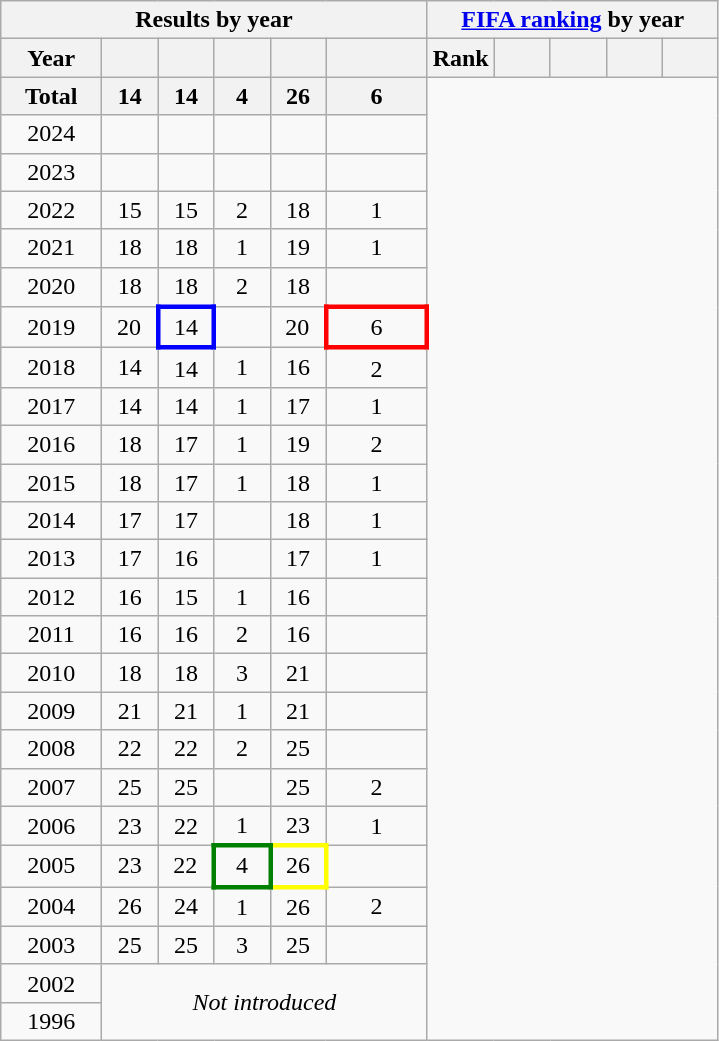<table class="wikitable sortable sticky-table-head sort-under" style="text-align:center;">
<tr>
<th colspan="6">Results by year</th>
<th colspan="5"><a href='#'>FIFA ranking</a> by year</th>
</tr>
<tr>
<th width="60">Year</th>
<th width="30"></th>
<th width="30"></th>
<th width="30"></th>
<th width="30"></th>
<th width="60"></th>
<th width="30">Rank</th>
<th width="30"></th>
<th width="30"></th>
<th width="30"></th>
<th width="30"></th>
</tr>
<tr class="sorttop">
<th>Total<br></th>
<th>14</th>
<th>14</th>
<th> 4</th>
<th>26</th>
<th> 6</th>
</tr>
<tr>
<td>2024<br></td>
<td></td>
<td></td>
<td></td>
<td></td>
<td></td>
</tr>
<tr>
<td>2023<br></td>
<td></td>
<td></td>
<td></td>
<td></td>
<td></td>
</tr>
<tr>
<td>2022<br></td>
<td>15</td>
<td>15</td>
<td> 2</td>
<td>18</td>
<td> 1</td>
</tr>
<tr>
<td>2021<br></td>
<td>18</td>
<td>18</td>
<td> 1</td>
<td>19</td>
<td> 1</td>
</tr>
<tr>
<td>2020<br></td>
<td>18</td>
<td>18</td>
<td> 2</td>
<td>18</td>
<td></td>
</tr>
<tr>
<td>2019<br></td>
<td>20</td>
<td style="border: 3px solid blue">14</td>
<td></td>
<td>20</td>
<td style="border: 3px solid red"> 6</td>
</tr>
<tr>
<td>2018<br></td>
<td>14</td>
<td>14</td>
<td> 1</td>
<td>16</td>
<td> 2</td>
</tr>
<tr>
<td>2017<br></td>
<td>14</td>
<td>14</td>
<td> 1</td>
<td>17</td>
<td> 1</td>
</tr>
<tr>
<td>2016<br></td>
<td>18</td>
<td>17</td>
<td> 1</td>
<td>19</td>
<td> 2</td>
</tr>
<tr>
<td>2015<br></td>
<td>18</td>
<td>17</td>
<td> 1</td>
<td>18</td>
<td> 1</td>
</tr>
<tr>
<td>2014<br></td>
<td>17</td>
<td>17</td>
<td></td>
<td>18</td>
<td> 1</td>
</tr>
<tr>
<td>2013<br></td>
<td>17</td>
<td>16</td>
<td></td>
<td>17</td>
<td> 1</td>
</tr>
<tr>
<td>2012<br></td>
<td>16</td>
<td>15</td>
<td> 1</td>
<td>16</td>
<td></td>
</tr>
<tr>
<td>2011<br></td>
<td>16</td>
<td>16</td>
<td> 2</td>
<td>16</td>
<td></td>
</tr>
<tr>
<td>2010<br></td>
<td>18</td>
<td>18</td>
<td> 3</td>
<td>21</td>
<td></td>
</tr>
<tr>
<td>2009<br></td>
<td>21</td>
<td>21</td>
<td> 1</td>
<td>21</td>
<td></td>
</tr>
<tr>
<td>2008<br></td>
<td>22</td>
<td>22</td>
<td> 2</td>
<td>25</td>
<td></td>
</tr>
<tr>
<td>2007<br></td>
<td>25</td>
<td>25</td>
<td></td>
<td>25</td>
<td> 2</td>
</tr>
<tr>
<td>2006<br></td>
<td>23</td>
<td>22</td>
<td> 1</td>
<td>23</td>
<td> 1</td>
</tr>
<tr>
<td>2005<br></td>
<td>23</td>
<td>22</td>
<td style="border: 3px solid green"> 4</td>
<td style="border: 3px solid yellow">26</td>
<td></td>
</tr>
<tr>
<td>2004<br></td>
<td>26</td>
<td>24</td>
<td> 1</td>
<td>26</td>
<td> 2</td>
</tr>
<tr>
<td>2003<br></td>
<td>25</td>
<td>25</td>
<td> 3</td>
<td>25</td>
<td></td>
</tr>
<tr>
<td>2002<br></td>
<td rowspan="2" colspan="5"><em>Not introduced</em></td>
</tr>
<tr>
<td>1996<br></td>
</tr>
</table>
